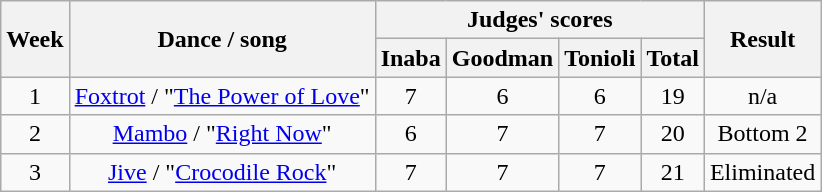<table class="wikitable" style="text-align: center;">
<tr>
<th rowspan="2">Week</th>
<th rowspan="2">Dance / song</th>
<th colspan="4">Judges' scores</th>
<th rowspan="2">Result</th>
</tr>
<tr>
<th>Inaba</th>
<th>Goodman</th>
<th>Tonioli</th>
<th>Total</th>
</tr>
<tr>
<td>1</td>
<td><a href='#'>Foxtrot</a> / "<a href='#'>The Power of Love</a>"</td>
<td>7</td>
<td>6</td>
<td>6</td>
<td>19</td>
<td>n/a</td>
</tr>
<tr>
<td>2</td>
<td><a href='#'>Mambo</a> / "<a href='#'>Right Now</a>"</td>
<td>6</td>
<td>7</td>
<td>7</td>
<td>20</td>
<td>Bottom 2</td>
</tr>
<tr>
<td>3</td>
<td><a href='#'>Jive</a> / "<a href='#'>Crocodile Rock</a>"</td>
<td>7</td>
<td>7</td>
<td>7</td>
<td>21</td>
<td>Eliminated</td>
</tr>
</table>
